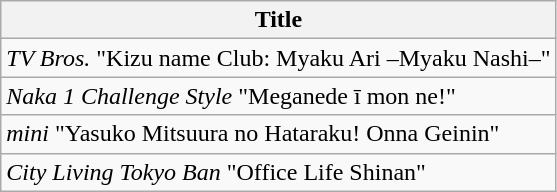<table class="wikitable">
<tr>
<th>Title</th>
</tr>
<tr>
<td><em>TV Bros.</em> "Kizu name Club: Myaku Ari –Myaku Nashi–"</td>
</tr>
<tr>
<td><em>Naka 1 Challenge Style</em> "Meganede ī mon ne!"</td>
</tr>
<tr>
<td><em>mini</em> "Yasuko Mitsuura no Hataraku! Onna Geinin"</td>
</tr>
<tr>
<td><em>City Living Tokyo Ban</em> "Office Life Shinan"</td>
</tr>
</table>
